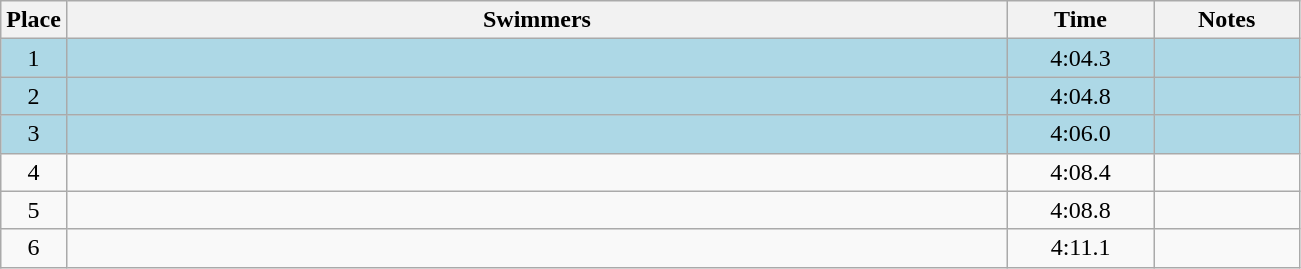<table class=wikitable style="text-align:center">
<tr>
<th>Place</th>
<th width=620>Swimmers</th>
<th width=90>Time</th>
<th width=90>Notes</th>
</tr>
<tr bgcolor=lightblue>
<td>1</td>
<td align=left></td>
<td>4:04.3</td>
<td></td>
</tr>
<tr bgcolor=lightblue>
<td>2</td>
<td align=left></td>
<td>4:04.8</td>
<td></td>
</tr>
<tr bgcolor=lightblue>
<td>3</td>
<td align=left></td>
<td>4:06.0</td>
<td></td>
</tr>
<tr>
<td>4</td>
<td align=left></td>
<td>4:08.4</td>
<td></td>
</tr>
<tr>
<td>5</td>
<td align=left></td>
<td>4:08.8</td>
<td></td>
</tr>
<tr>
<td>6</td>
<td align=left></td>
<td>4:11.1</td>
<td></td>
</tr>
</table>
